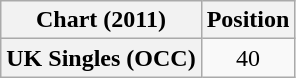<table class="wikitable plainrowheaders" style="text-align:center">
<tr>
<th scope="col">Chart (2011)</th>
<th scope="col">Position</th>
</tr>
<tr>
<th scope="row">UK Singles (OCC)</th>
<td>40</td>
</tr>
</table>
